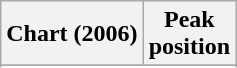<table class="wikitable plainrowheaders" style="text-align:center">
<tr>
<th scope="col">Chart (2006)</th>
<th scope="col">Peak<br>position</th>
</tr>
<tr>
</tr>
<tr>
</tr>
</table>
